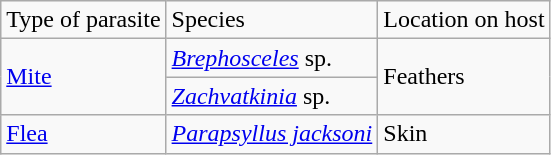<table class="wikitable">
<tr>
<td>Type of parasite</td>
<td>Species</td>
<td>Location on host</td>
</tr>
<tr>
<td rowspan="2"><a href='#'>Mite</a></td>
<td><em><a href='#'>Brephosceles</a></em> sp.</td>
<td rowspan="2">Feathers</td>
</tr>
<tr>
<td><em><a href='#'>Zachvatkinia</a></em> sp.</td>
</tr>
<tr>
<td><a href='#'>Flea</a></td>
<td><em><a href='#'>Parapsyllus jacksoni</a></em></td>
<td>Skin</td>
</tr>
</table>
